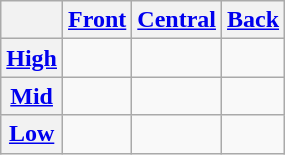<table class="wikitable">
<tr>
<th></th>
<th><a href='#'>Front</a></th>
<th><a href='#'>Central</a></th>
<th><a href='#'>Back</a></th>
</tr>
<tr>
<th><a href='#'>High</a></th>
<td align="center"></td>
<td></td>
<td align="center"></td>
</tr>
<tr>
<th><a href='#'>Mid</a></th>
<td align="center"></td>
<td></td>
<td align="center"></td>
</tr>
<tr>
<th><a href='#'>Low</a></th>
<td></td>
<td align="center"></td>
<td></td>
</tr>
</table>
